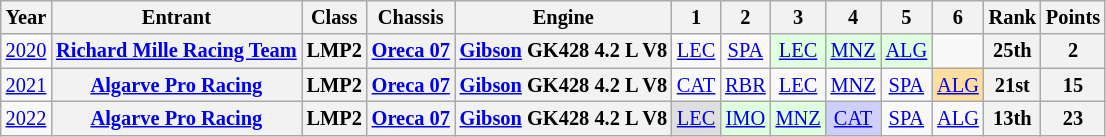<table class="wikitable" style="text-align:center; font-size:85%">
<tr>
<th>Year</th>
<th>Entrant</th>
<th>Class</th>
<th>Chassis</th>
<th>Engine</th>
<th>1</th>
<th>2</th>
<th>3</th>
<th>4</th>
<th>5</th>
<th>6</th>
<th>Rank</th>
<th>Points</th>
</tr>
<tr>
<td><a href='#'>2020</a></td>
<th nowrap><a href='#'>Richard Mille Racing Team</a></th>
<th>LMP2</th>
<th nowrap><a href='#'>Oreca 07</a></th>
<th nowrap><a href='#'>Gibson</a> GK428 4.2 L V8</th>
<td><a href='#'>LEC</a></td>
<td><a href='#'>SPA</a></td>
<td style="background:#DFFFDF;"><a href='#'>LEC</a><br></td>
<td style="background:#DFFFDF;"><a href='#'>MNZ</a><br></td>
<td style="background:#DFFFDF;"><a href='#'>ALG</a><br></td>
<td></td>
<th>25th</th>
<th>2</th>
</tr>
<tr>
<td><a href='#'>2021</a></td>
<th nowrap><a href='#'>Algarve Pro Racing</a></th>
<th>LMP2</th>
<th nowrap><a href='#'>Oreca 07</a></th>
<th nowrap><a href='#'>Gibson</a> GK428 4.2 L V8</th>
<td><a href='#'>CAT</a></td>
<td><a href='#'>RBR</a></td>
<td><a href='#'>LEC</a></td>
<td><a href='#'>MNZ</a></td>
<td><a href='#'>SPA</a></td>
<td style="background:#FFDF9F;"><a href='#'>ALG</a><br></td>
<th>21st</th>
<th>15</th>
</tr>
<tr>
<td><a href='#'>2022</a></td>
<th nowrap><a href='#'>Algarve Pro Racing</a></th>
<th>LMP2</th>
<th nowrap><a href='#'>Oreca 07</a></th>
<th nowrap><a href='#'>Gibson</a> GK428 4.2 L V8</th>
<td style="background:#DFDFDF;"><a href='#'>LEC</a><br></td>
<td style="background:#DFFFDF;"><a href='#'>IMO</a><br></td>
<td style="background:#DFFFDF;"><a href='#'>MNZ</a><br></td>
<td style="background:#CFCFFF;"><a href='#'>CAT</a><br></td>
<td><a href='#'>SPA</a></td>
<td><a href='#'>ALG</a></td>
<th>13th</th>
<th>23</th>
</tr>
</table>
